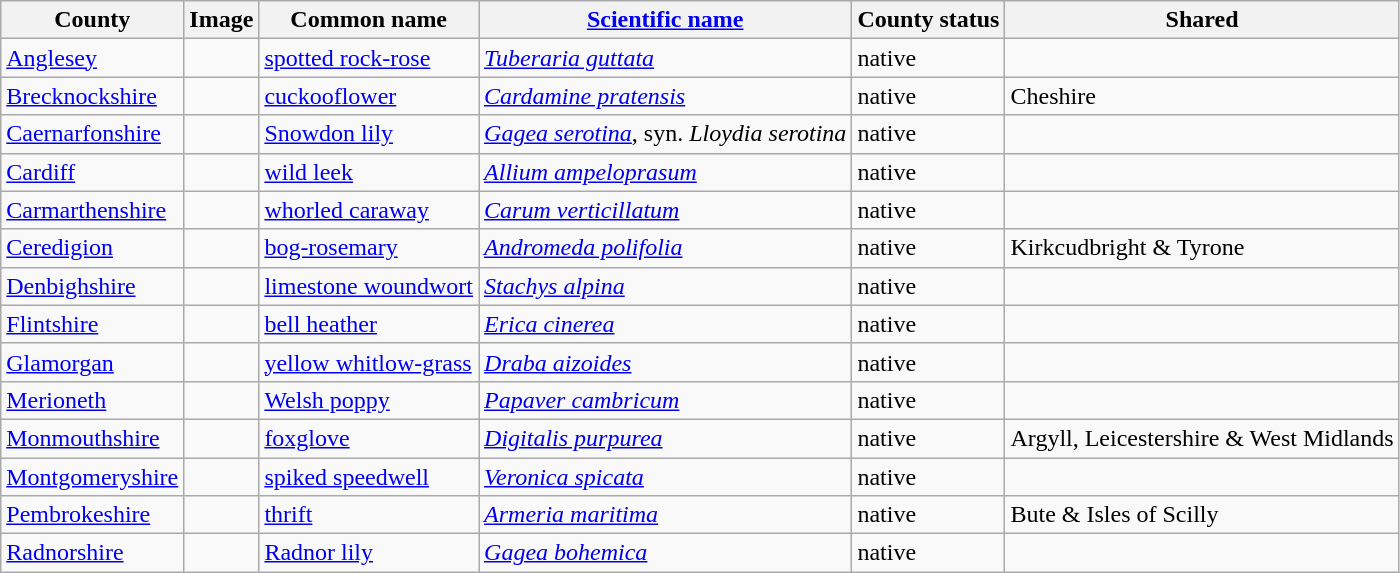<table class="wikitable sortable">
<tr>
<th>County</th>
<th>Image</th>
<th>Common name</th>
<th><a href='#'>Scientific name</a></th>
<th>County status</th>
<th>Shared</th>
</tr>
<tr>
<td><a href='#'>Anglesey</a></td>
<td></td>
<td><a href='#'>spotted rock-rose</a></td>
<td><em><a href='#'>Tuberaria guttata</a></em></td>
<td>native</td>
<td></td>
</tr>
<tr>
<td><a href='#'>Brecknockshire</a></td>
<td></td>
<td><a href='#'>cuckooflower</a></td>
<td><em><a href='#'>Cardamine pratensis</a></em></td>
<td>native</td>
<td>Cheshire</td>
</tr>
<tr>
<td><a href='#'>Caernarfonshire</a></td>
<td></td>
<td><a href='#'>Snowdon lily</a></td>
<td><em><a href='#'>Gagea serotina</a></em>, syn. <em>Lloydia serotina</em></td>
<td>native</td>
<td></td>
</tr>
<tr>
<td><a href='#'>Cardiff</a></td>
<td></td>
<td><a href='#'>wild leek</a></td>
<td><em><a href='#'>Allium ampeloprasum</a></em></td>
<td>native</td>
<td></td>
</tr>
<tr>
<td><a href='#'>Carmarthenshire</a></td>
<td></td>
<td><a href='#'>whorled caraway</a></td>
<td><em><a href='#'>Carum verticillatum</a></em></td>
<td>native</td>
<td></td>
</tr>
<tr>
<td><a href='#'>Ceredigion</a></td>
<td></td>
<td><a href='#'>bog-rosemary</a></td>
<td><em><a href='#'>Andromeda polifolia</a></em></td>
<td>native</td>
<td>Kirkcudbright & Tyrone</td>
</tr>
<tr>
<td><a href='#'>Denbighshire</a></td>
<td></td>
<td><a href='#'>limestone woundwort</a></td>
<td><em><a href='#'>Stachys alpina</a></em></td>
<td>native</td>
<td></td>
</tr>
<tr>
<td><a href='#'>Flintshire</a></td>
<td></td>
<td><a href='#'>bell heather</a></td>
<td><em><a href='#'>Erica cinerea</a></em></td>
<td>native</td>
<td></td>
</tr>
<tr>
<td><a href='#'>Glamorgan</a></td>
<td></td>
<td><a href='#'>yellow whitlow-grass</a></td>
<td><em><a href='#'>Draba aizoides</a></em></td>
<td>native</td>
<td></td>
</tr>
<tr>
<td><a href='#'>Merioneth</a></td>
<td></td>
<td><a href='#'>Welsh poppy</a></td>
<td><em><a href='#'>Papaver cambricum</a></em></td>
<td>native</td>
<td></td>
</tr>
<tr>
<td><a href='#'>Monmouthshire</a></td>
<td></td>
<td><a href='#'>foxglove</a></td>
<td><em><a href='#'>Digitalis purpurea</a></em></td>
<td>native</td>
<td>Argyll, Leicestershire & West Midlands</td>
</tr>
<tr>
<td><a href='#'>Montgomeryshire</a></td>
<td></td>
<td><a href='#'>spiked speedwell</a></td>
<td><em><a href='#'>Veronica spicata</a></em></td>
<td>native</td>
<td></td>
</tr>
<tr>
<td><a href='#'>Pembrokeshire</a></td>
<td></td>
<td><a href='#'>thrift</a></td>
<td><em><a href='#'>Armeria maritima</a></em></td>
<td>native</td>
<td>Bute & Isles of Scilly</td>
</tr>
<tr>
<td><a href='#'>Radnorshire</a></td>
<td></td>
<td><a href='#'>Radnor lily</a></td>
<td><em><a href='#'>Gagea bohemica</a></em></td>
<td>native</td>
<td></td>
</tr>
</table>
